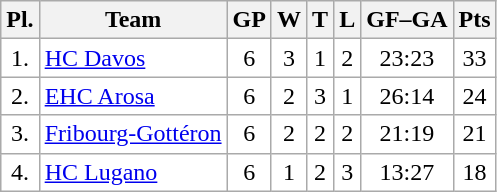<table class="wikitable">
<tr>
<th>Pl.</th>
<th>Team</th>
<th>GP</th>
<th>W</th>
<th>T</th>
<th>L</th>
<th>GF–GA</th>
<th>Pts</th>
</tr>
<tr align="center " bgcolor="#FFFFFF">
<td>1.</td>
<td align="left"><a href='#'>HC Davos</a></td>
<td>6</td>
<td>3</td>
<td>1</td>
<td>2</td>
<td>23:23</td>
<td>33</td>
</tr>
<tr align="center "  bgcolor="#FFFFFF">
<td>2.</td>
<td align="left"><a href='#'>EHC Arosa</a></td>
<td>6</td>
<td>2</td>
<td>3</td>
<td>1</td>
<td>26:14</td>
<td>24</td>
</tr>
<tr align="center "  bgcolor="#FFFFFF">
<td>3.</td>
<td align="left"><a href='#'>Fribourg-Gottéron</a></td>
<td>6</td>
<td>2</td>
<td>2</td>
<td>2</td>
<td>21:19</td>
<td>21</td>
</tr>
<tr align="center "  bgcolor="#FFFFFF">
<td>4.</td>
<td align="left"><a href='#'>HC Lugano</a></td>
<td>6</td>
<td>1</td>
<td>2</td>
<td>3</td>
<td>13:27</td>
<td>18</td>
</tr>
</table>
